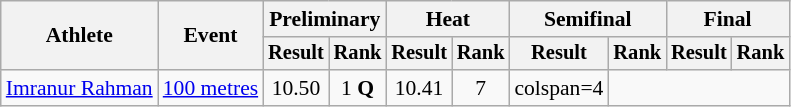<table class="wikitable" style="font-size:90%">
<tr>
<th rowspan="2">Athlete</th>
<th rowspan="2">Event</th>
<th colspan="2">Preliminary</th>
<th colspan="2">Heat</th>
<th colspan="2">Semifinal</th>
<th colspan="2">Final</th>
</tr>
<tr style="font-size:95%">
<th>Result</th>
<th>Rank</th>
<th>Result</th>
<th>Rank</th>
<th>Result</th>
<th>Rank</th>
<th>Result</th>
<th>Rank</th>
</tr>
<tr align=center>
<td align=left><a href='#'>Imranur Rahman</a></td>
<td align=left><a href='#'>100 metres</a></td>
<td>10.50</td>
<td>1 <strong>Q</strong></td>
<td>10.41</td>
<td>7</td>
<td>colspan=4 </td>
</tr>
</table>
